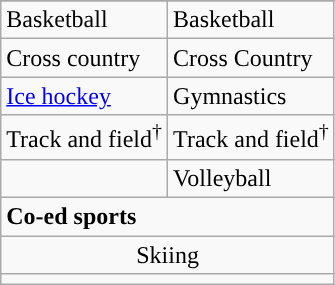<table class="wikitable">
<tr>
</tr>
<tr>
<td>Basketball</td>
<td>Basketball</td>
</tr>
<tr>
<td>Cross country</td>
<td>Cross Country</td>
</tr>
<tr>
<td><a href='#'>Ice hockey</a></td>
<td>Gymnastics</td>
</tr>
<tr>
<td>Track and field<sup>†</sup></td>
<td>Track and field<sup>†</sup></td>
</tr>
<tr>
<td></td>
<td>Volleyball</td>
</tr>
<tr>
<td colspan="2"><strong>Co-ed sports</strong></td>
</tr>
<tr style="text-align:center">
<td colspan="2">Skiing</td>
</tr>
<tr>
<td colspan="2"></td>
</tr>
</table>
